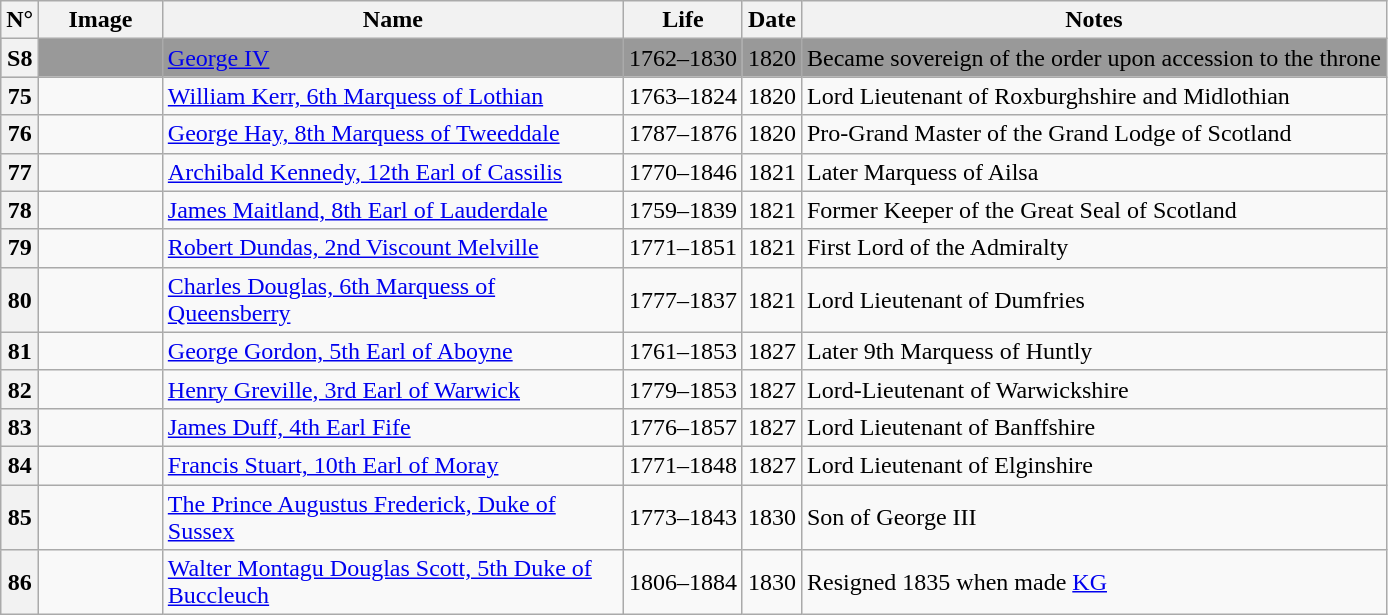<table class="wikitable">
<tr>
<th>N°</th>
<th style="width: 75px;">Image</th>
<th style="width: 300px;">Name</th>
<th>Life</th>
<th>Date</th>
<th>Notes</th>
</tr>
<tr bgcolor="#999999">
<th>S8</th>
<td></td>
<td><a href='#'>George IV</a></td>
<td>1762–1830</td>
<td>1820</td>
<td>Became sovereign of the order upon accession to the throne</td>
</tr>
<tr>
<th>75</th>
<td></td>
<td><a href='#'>William Kerr, 6th Marquess of Lothian</a></td>
<td>1763–1824</td>
<td>1820</td>
<td>Lord Lieutenant of Roxburghshire and Midlothian</td>
</tr>
<tr>
<th>76</th>
<td></td>
<td><a href='#'>George Hay, 8th Marquess of Tweeddale</a></td>
<td>1787–1876</td>
<td>1820</td>
<td>Pro-Grand Master of the Grand Lodge of Scotland</td>
</tr>
<tr>
<th>77</th>
<td></td>
<td><a href='#'>Archibald Kennedy, 12th Earl of Cassilis</a></td>
<td>1770–1846</td>
<td>1821</td>
<td>Later Marquess of Ailsa</td>
</tr>
<tr>
<th>78</th>
<td></td>
<td><a href='#'>James Maitland, 8th Earl of Lauderdale</a></td>
<td>1759–1839</td>
<td>1821</td>
<td>Former Keeper of the Great Seal of Scotland</td>
</tr>
<tr>
<th>79</th>
<td></td>
<td><a href='#'>Robert Dundas, 2nd Viscount Melville</a></td>
<td>1771–1851</td>
<td>1821</td>
<td>First Lord of the Admiralty</td>
</tr>
<tr>
<th>80</th>
<td></td>
<td><a href='#'>Charles Douglas, 6th Marquess of Queensberry</a></td>
<td>1777–1837</td>
<td>1821</td>
<td>Lord Lieutenant of Dumfries</td>
</tr>
<tr>
<th>81</th>
<td></td>
<td><a href='#'>George Gordon, 5th Earl of Aboyne</a></td>
<td>1761–1853</td>
<td>1827</td>
<td>Later 9th Marquess of Huntly</td>
</tr>
<tr>
<th>82</th>
<td></td>
<td><a href='#'>Henry Greville, 3rd Earl of Warwick</a></td>
<td>1779–1853</td>
<td>1827</td>
<td>Lord-Lieutenant of Warwickshire</td>
</tr>
<tr>
<th>83</th>
<td></td>
<td><a href='#'>James Duff, 4th Earl Fife</a></td>
<td>1776–1857</td>
<td>1827</td>
<td>Lord Lieutenant of Banffshire</td>
</tr>
<tr>
<th>84</th>
<td></td>
<td><a href='#'>Francis Stuart, 10th Earl of Moray</a></td>
<td>1771–1848</td>
<td>1827</td>
<td>Lord Lieutenant of Elginshire</td>
</tr>
<tr>
<th>85</th>
<td></td>
<td><a href='#'>The Prince Augustus Frederick, Duke of Sussex</a></td>
<td>1773–1843</td>
<td>1830</td>
<td>Son of George III</td>
</tr>
<tr>
<th>86</th>
<td></td>
<td><a href='#'>Walter Montagu Douglas Scott, 5th Duke of Buccleuch</a></td>
<td>1806–1884</td>
<td>1830</td>
<td>Resigned 1835 when made <a href='#'>KG</a></td>
</tr>
</table>
